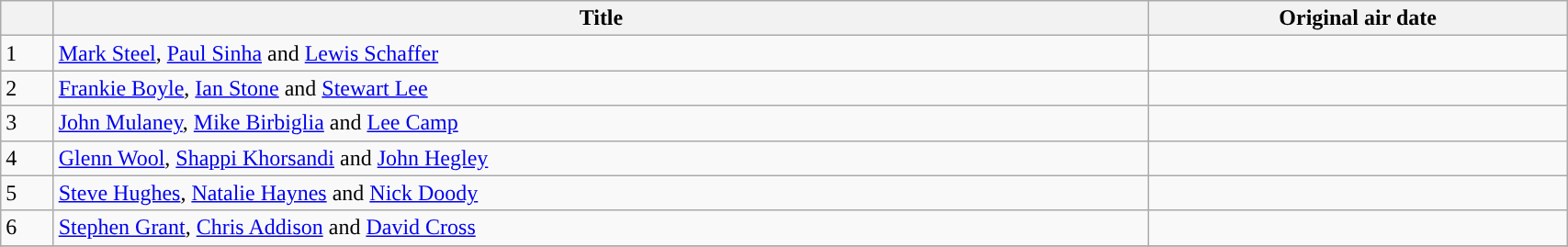<table class="wikitable sortable" style="width:90%;">
<tr>
<th></th>
<th>Title</th>
<th>Original air date</th>
</tr>
<tr>
<td>1</td>
<td><a href='#'>Mark Steel</a>, <a href='#'>Paul Sinha</a> and <a href='#'>Lewis Schaffer</a></td>
<td></td>
</tr>
<tr>
<td>2</td>
<td><a href='#'>Frankie Boyle</a>, <a href='#'>Ian Stone</a> and <a href='#'>Stewart Lee</a></td>
<td></td>
</tr>
<tr>
<td>3</td>
<td><a href='#'>John Mulaney</a>, <a href='#'>Mike Birbiglia</a> and <a href='#'>Lee Camp</a></td>
<td></td>
</tr>
<tr>
<td>4</td>
<td><a href='#'>Glenn Wool</a>, <a href='#'>Shappi Khorsandi</a> and <a href='#'>John Hegley</a></td>
<td></td>
</tr>
<tr>
<td>5</td>
<td><a href='#'>Steve Hughes</a>, <a href='#'>Natalie Haynes</a> and <a href='#'>Nick Doody</a></td>
<td></td>
</tr>
<tr>
<td>6</td>
<td><a href='#'>Stephen Grant</a>, <a href='#'>Chris Addison</a> and <a href='#'>David Cross</a></td>
<td></td>
</tr>
<tr>
</tr>
</table>
